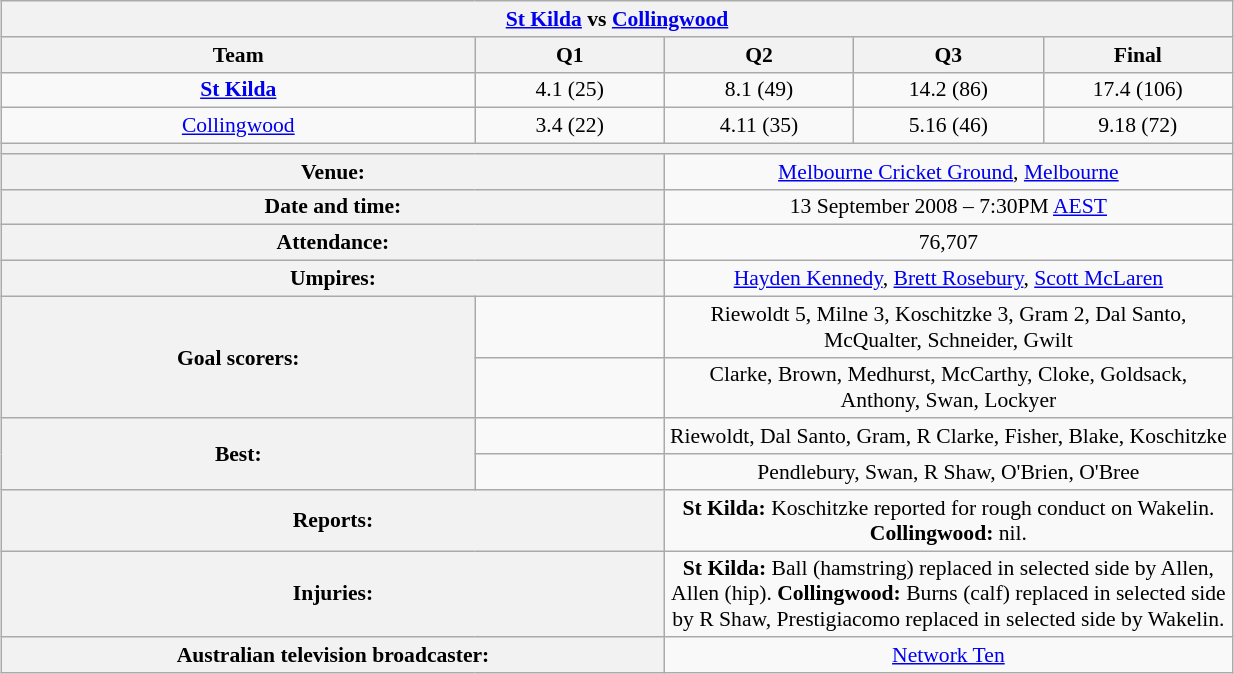<table class="wikitable" style="font-size:90%; text-align:center; width:65%; margin:1em auto;">
<tr>
<th colspan="5"><strong><a href='#'>St Kilda</a></strong> vs <a href='#'>Collingwood</a></th>
</tr>
<tr>
<th width=25%>Team</th>
<th width=10%>Q1</th>
<th width=10%>Q2</th>
<th width=10%>Q3</th>
<th width=10%>Final</th>
</tr>
<tr>
<td><strong><a href='#'>St Kilda</a></strong></td>
<td>4.1 (25)</td>
<td>8.1 (49)</td>
<td>14.2 (86)</td>
<td>17.4 (106)</td>
</tr>
<tr>
<td><a href='#'>Collingwood</a></td>
<td>3.4 (22)</td>
<td>4.11 (35)</td>
<td>5.16 (46)</td>
<td>9.18 (72)</td>
</tr>
<tr>
<th colspan="5"></th>
</tr>
<tr>
<th colspan="2">Venue:</th>
<td colspan="3"><a href='#'>Melbourne Cricket Ground</a>, <a href='#'>Melbourne</a></td>
</tr>
<tr>
<th colspan="2">Date and time:</th>
<td colspan="3">13 September 2008 – 7:30PM <a href='#'>AEST</a></td>
</tr>
<tr>
<th colspan="2">Attendance:</th>
<td colspan="3">76,707</td>
</tr>
<tr>
<th colspan="2">Umpires:</th>
<td colspan="3"><a href='#'>Hayden Kennedy</a>, <a href='#'>Brett Rosebury</a>, <a href='#'>Scott McLaren</a></td>
</tr>
<tr>
<th rowspan="2">Goal scorers:</th>
<td><strong></strong></td>
<td colspan="3">Riewoldt 5, Milne 3, Koschitzke 3, Gram 2, Dal Santo, McQualter, Schneider, Gwilt</td>
</tr>
<tr>
<td></td>
<td colspan="3">Clarke, Brown, Medhurst, McCarthy, Cloke, Goldsack, Anthony, Swan, Lockyer</td>
</tr>
<tr>
<th rowspan="2">Best:</th>
<td><strong></strong></td>
<td colspan="3">Riewoldt, Dal Santo, Gram, R Clarke, Fisher, Blake, Koschitzke</td>
</tr>
<tr>
<td></td>
<td colspan="3">Pendlebury, Swan, R Shaw, O'Brien, O'Bree</td>
</tr>
<tr>
<th colspan="2">Reports:</th>
<td colspan="3"><strong>St Kilda:</strong> Koschitzke reported for rough conduct on Wakelin. <strong>Collingwood:</strong> nil.</td>
</tr>
<tr>
<th colspan="2">Injuries:</th>
<td colspan="3"><strong>St Kilda:</strong> Ball (hamstring) replaced in selected side by Allen, Allen (hip). <strong>Collingwood:</strong> Burns (calf) replaced in selected side by R Shaw, Prestigiacomo replaced in selected side by Wakelin.</td>
</tr>
<tr>
<th colspan="2">Australian television broadcaster:</th>
<td colspan="3"><a href='#'>Network Ten</a></td>
</tr>
</table>
